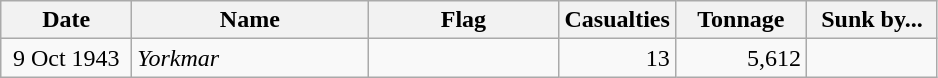<table class="wikitable">
<tr>
<th scope="col" width="80px">Date</th>
<th scope="col" width="150px">Name</th>
<th scope="col" width="120px">Flag</th>
<th scope="col" width="50px">Casualties</th>
<th scope="col" width="80px">Tonnage</th>
<th scope="col" width="80px">Sunk by...</th>
</tr>
<tr>
<td align="center">9 Oct 1943</td>
<td align="left"><em>Yorkmar</em></td>
<td align="left"></td>
<td align="right">13</td>
<td align="right">5,612</td>
<td align="left"></td>
</tr>
</table>
